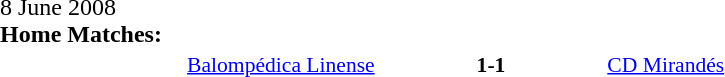<table width=100% cellspacing=1>
<tr>
<th width=20%></th>
<th width=12%></th>
<th width=20%></th>
<th></th>
</tr>
<tr>
<td>8 June 2008<br><strong>Home Matches:</strong></td>
</tr>
<tr style=font-size:90%>
<td align=right><a href='#'>Balompédica Linense</a></td>
<td align=center><strong>1-1</strong></td>
<td><a href='#'>CD Mirandés</a></td>
</tr>
</table>
